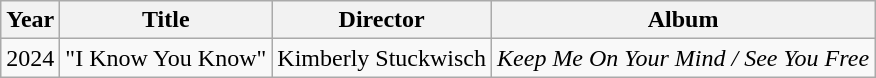<table class="wikitable">
<tr>
<th>Year</th>
<th>Title</th>
<th>Director</th>
<th>Album</th>
</tr>
<tr>
<td>2024</td>
<td>"I Know You Know"</td>
<td>Kimberly Stuckwisch</td>
<td><em>Keep Me On Your Mind / See You Free</em></td>
</tr>
</table>
